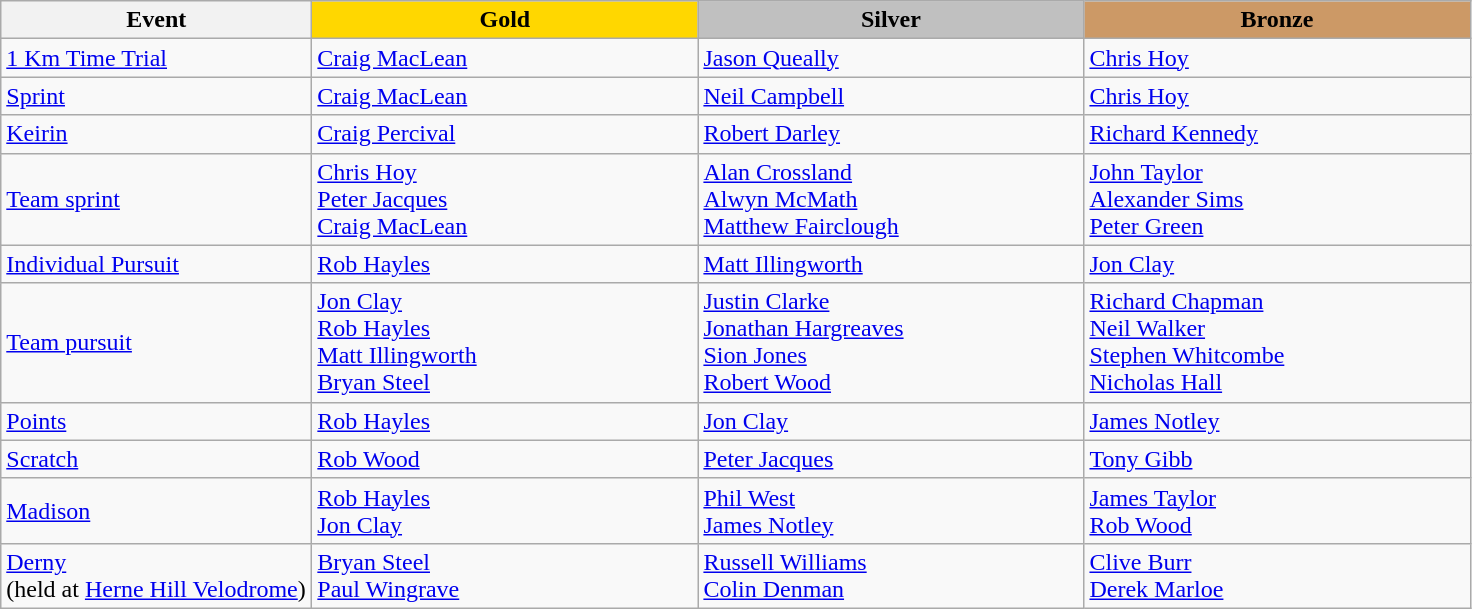<table class="wikitable" style="font-size: 100%">
<tr>
<th width=200>Event</th>
<th width=250 style="background-color: gold;">Gold</th>
<th width=250 style="background-color: silver;">Silver</th>
<th width=250 style="background-color: #cc9966;">Bronze</th>
</tr>
<tr>
<td><a href='#'>1 Km Time Trial</a></td>
<td><a href='#'>Craig MacLean</a></td>
<td><a href='#'>Jason Queally</a></td>
<td><a href='#'>Chris Hoy</a></td>
</tr>
<tr>
<td><a href='#'>Sprint</a></td>
<td><a href='#'>Craig MacLean</a></td>
<td><a href='#'>Neil Campbell</a></td>
<td><a href='#'>Chris Hoy</a></td>
</tr>
<tr>
<td><a href='#'>Keirin</a></td>
<td><a href='#'>Craig Percival</a></td>
<td><a href='#'>Robert Darley</a></td>
<td><a href='#'>Richard Kennedy</a></td>
</tr>
<tr>
<td><a href='#'>Team sprint</a></td>
<td><a href='#'>Chris Hoy</a><br> <a href='#'>Peter Jacques</a><br><a href='#'>Craig MacLean</a></td>
<td><a href='#'>Alan Crossland</a><br><a href='#'>Alwyn McMath</a><br><a href='#'>Matthew Fairclough</a></td>
<td><a href='#'>John Taylor</a><br><a href='#'>Alexander Sims</a><br><a href='#'>Peter Green</a></td>
</tr>
<tr>
<td><a href='#'>Individual Pursuit</a></td>
<td><a href='#'>Rob Hayles</a></td>
<td><a href='#'>Matt Illingworth</a></td>
<td><a href='#'>Jon Clay</a></td>
</tr>
<tr>
<td><a href='#'>Team pursuit</a></td>
<td><a href='#'>Jon Clay</a><br> <a href='#'>Rob Hayles</a><br> <a href='#'>Matt Illingworth</a> <br> <a href='#'>Bryan Steel</a></td>
<td><a href='#'>Justin Clarke</a><br><a href='#'>Jonathan Hargreaves</a><br><a href='#'>Sion Jones</a><br><a href='#'>Robert Wood</a></td>
<td><a href='#'>Richard Chapman</a><br><a href='#'>Neil Walker</a><br><a href='#'>Stephen Whitcombe</a><br><a href='#'>Nicholas Hall</a></td>
</tr>
<tr>
<td><a href='#'>Points</a></td>
<td><a href='#'>Rob Hayles</a></td>
<td><a href='#'>Jon Clay</a></td>
<td><a href='#'>James Notley</a></td>
</tr>
<tr>
<td><a href='#'>Scratch</a></td>
<td><a href='#'>Rob Wood</a></td>
<td><a href='#'>Peter Jacques</a></td>
<td><a href='#'>Tony Gibb</a></td>
</tr>
<tr>
<td><a href='#'>Madison</a></td>
<td><a href='#'>Rob Hayles</a> <br> <a href='#'>Jon Clay</a></td>
<td><a href='#'>Phil West</a><br> <a href='#'>James Notley</a></td>
<td><a href='#'>James Taylor</a> <br> <a href='#'>Rob Wood</a></td>
</tr>
<tr>
<td><a href='#'>Derny</a> <br>(held at <a href='#'>Herne Hill Velodrome</a>)</td>
<td><a href='#'>Bryan Steel</a><br><a href='#'>Paul Wingrave</a></td>
<td><a href='#'>Russell Williams</a><br><a href='#'>Colin Denman</a></td>
<td><a href='#'>Clive Burr</a><br><a href='#'>Derek Marloe</a></td>
</tr>
</table>
